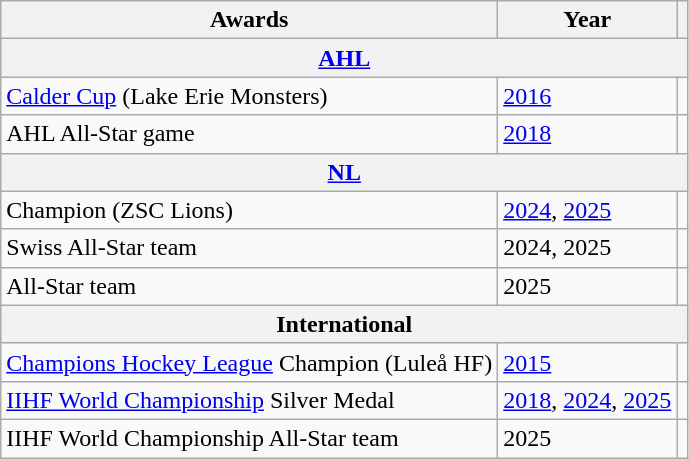<table class="wikitable">
<tr>
<th>Awards</th>
<th>Year</th>
<th></th>
</tr>
<tr>
<th colspan="3"><a href='#'>AHL</a></th>
</tr>
<tr>
<td><a href='#'>Calder Cup</a> (Lake Erie Monsters)</td>
<td><a href='#'>2016</a></td>
<td></td>
</tr>
<tr>
<td>AHL All-Star game</td>
<td><a href='#'>2018</a></td>
<td></td>
</tr>
<tr>
<th colspan="3"><a href='#'>NL</a></th>
</tr>
<tr>
<td>Champion (ZSC Lions)</td>
<td><a href='#'>2024</a>, <a href='#'>2025</a></td>
<td></td>
</tr>
<tr>
<td>Swiss All-Star team</td>
<td>2024, 2025</td>
<td></td>
</tr>
<tr>
<td>All-Star team</td>
<td>2025</td>
<td></td>
</tr>
<tr>
<th colspan="3">International</th>
</tr>
<tr>
<td><a href='#'>Champions Hockey League</a> Champion (Luleå HF)</td>
<td><a href='#'>2015</a></td>
<td></td>
</tr>
<tr>
<td><a href='#'>IIHF World Championship</a> Silver Medal</td>
<td><a href='#'>2018</a>, <a href='#'>2024</a>, <a href='#'>2025</a></td>
<td></td>
</tr>
<tr>
<td>IIHF World Championship All-Star team</td>
<td>2025</td>
<td></td>
</tr>
</table>
